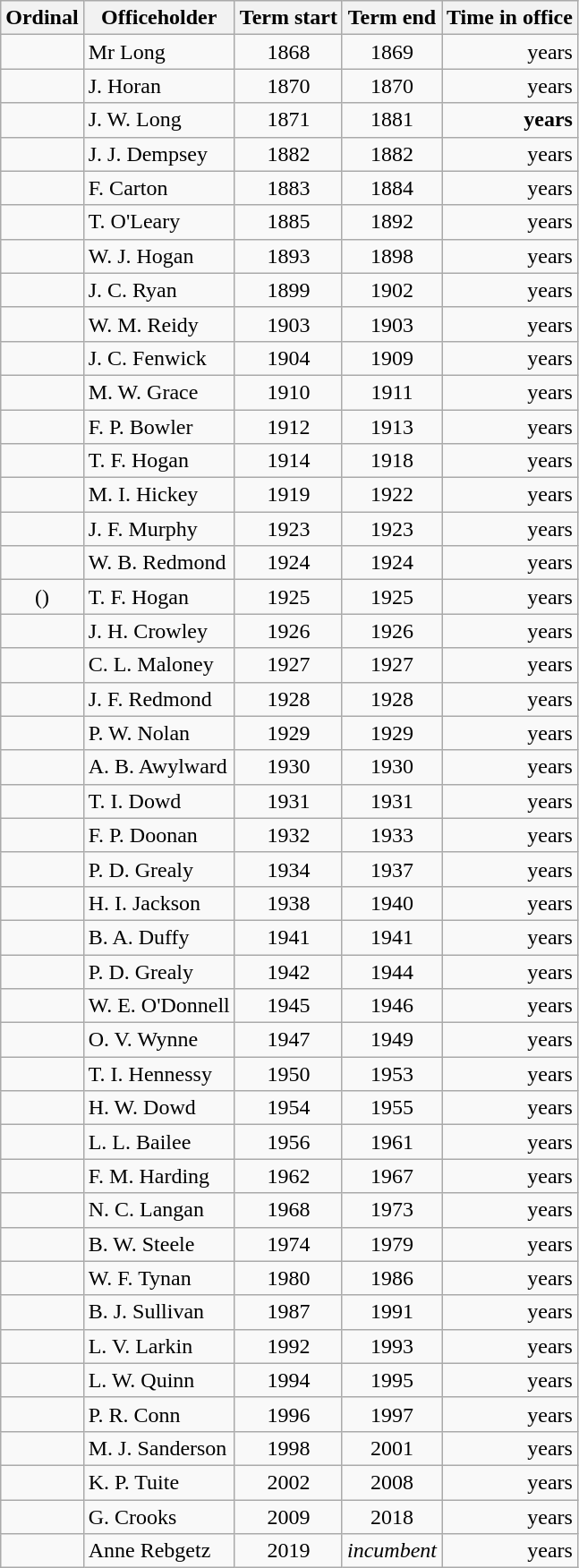<table class="wikitable sortable">
<tr>
<th>Ordinal</th>
<th>Officeholder</th>
<th>Term start</th>
<th>Term end</th>
<th>Time in office</th>
</tr>
<tr>
<td align=center></td>
<td>Mr Long</td>
<td align=center>1868</td>
<td align=center>1869</td>
<td align=right> years</td>
</tr>
<tr>
<td align=center></td>
<td>J. Horan</td>
<td align=center>1870</td>
<td align=center>1870</td>
<td align=right> years</td>
</tr>
<tr>
<td align=center></td>
<td>J. W. Long</td>
<td align=center>1871</td>
<td align=center>1881</td>
<td align=right><strong> years</strong></td>
</tr>
<tr>
<td align=center></td>
<td>J. J. Dempsey</td>
<td align=center>1882</td>
<td align=center>1882</td>
<td align=right> years</td>
</tr>
<tr>
<td align=center></td>
<td>F. Carton</td>
<td align=center>1883</td>
<td align=center>1884</td>
<td align=right> years</td>
</tr>
<tr>
<td align=center></td>
<td>T. O'Leary</td>
<td align=center>1885</td>
<td align=center>1892</td>
<td align=right> years</td>
</tr>
<tr>
<td align=center></td>
<td>W. J. Hogan</td>
<td align=center>1893</td>
<td align=center>1898</td>
<td align=right> years</td>
</tr>
<tr>
<td align=center></td>
<td>J. C. Ryan</td>
<td align=center>1899</td>
<td align=center>1902</td>
<td align=right> years</td>
</tr>
<tr>
<td align=center></td>
<td>W. M. Reidy</td>
<td align=center>1903</td>
<td align=center>1903</td>
<td align=right> years</td>
</tr>
<tr>
<td align=center></td>
<td>J. C. Fenwick</td>
<td align=center>1904</td>
<td align=center>1909</td>
<td align=right> years</td>
</tr>
<tr>
<td align=center></td>
<td>M. W. Grace</td>
<td align=center>1910</td>
<td align=center>1911</td>
<td align=right> years</td>
</tr>
<tr>
<td align=center></td>
<td>F. P. Bowler</td>
<td align=center>1912</td>
<td align=center>1913</td>
<td align=right> years</td>
</tr>
<tr>
<td align=center></td>
<td>T. F. Hogan</td>
<td align=center>1914</td>
<td align=center>1918</td>
<td align=right> years</td>
</tr>
<tr>
<td align=center></td>
<td>M. I. Hickey</td>
<td align=center>1919</td>
<td align=center>1922</td>
<td align=right> years</td>
</tr>
<tr>
<td align=center></td>
<td>J. F. Murphy</td>
<td align=center>1923</td>
<td align=center>1923</td>
<td align=right> years</td>
</tr>
<tr>
<td align=center></td>
<td>W. B. Redmond</td>
<td align=center>1924</td>
<td align=center>1924</td>
<td align=right> years</td>
</tr>
<tr>
<td align=center>()</td>
<td>T. F. Hogan</td>
<td align=center>1925</td>
<td align=center>1925</td>
<td align=right> years</td>
</tr>
<tr>
<td align=center></td>
<td>J. H. Crowley</td>
<td align=center>1926</td>
<td align=center>1926</td>
<td align=right> years</td>
</tr>
<tr>
<td align=center></td>
<td>C. L. Maloney</td>
<td align=center>1927</td>
<td align=center>1927</td>
<td align=right> years</td>
</tr>
<tr>
<td align=center></td>
<td>J. F. Redmond</td>
<td align=center>1928</td>
<td align=center>1928</td>
<td align=right> years</td>
</tr>
<tr>
<td align=center></td>
<td>P. W. Nolan</td>
<td align=center>1929</td>
<td align=center>1929</td>
<td align=right> years</td>
</tr>
<tr>
<td align=center></td>
<td>A. B. Awylward</td>
<td align=center>1930</td>
<td align=center>1930</td>
<td align=right> years</td>
</tr>
<tr>
<td align=center></td>
<td>T. I. Dowd</td>
<td align=center>1931</td>
<td align=center>1931</td>
<td align=right> years</td>
</tr>
<tr>
<td align=center></td>
<td>F. P. Doonan</td>
<td align=center>1932</td>
<td align=center>1933</td>
<td align=right> years</td>
</tr>
<tr>
<td align=center></td>
<td>P. D. Grealy</td>
<td align=center>1934</td>
<td align=center>1937</td>
<td align=right> years</td>
</tr>
<tr>
<td align=center></td>
<td>H. I. Jackson</td>
<td align=center>1938</td>
<td align=center>1940</td>
<td align=right> years</td>
</tr>
<tr>
<td align=center></td>
<td>B. A. Duffy</td>
<td align=center>1941</td>
<td align=center>1941</td>
<td align=right> years</td>
</tr>
<tr>
<td align=center></td>
<td>P. D. Grealy</td>
<td align=center>1942</td>
<td align=center>1944</td>
<td align=right> years</td>
</tr>
<tr>
<td align=center></td>
<td>W. E. O'Donnell</td>
<td align=center>1945</td>
<td align=center>1946</td>
<td align=right> years</td>
</tr>
<tr>
<td align=center></td>
<td>O. V. Wynne</td>
<td align=center>1947</td>
<td align=center>1949</td>
<td align=right> years</td>
</tr>
<tr>
<td align=center></td>
<td>T. I. Hennessy</td>
<td align=center>1950</td>
<td align=center>1953</td>
<td align=right> years</td>
</tr>
<tr>
<td align=center></td>
<td>H. W. Dowd</td>
<td align=center>1954</td>
<td align=center>1955</td>
<td align=right> years</td>
</tr>
<tr>
<td align=center></td>
<td>L. L. Bailee</td>
<td align=center>1956</td>
<td align=center>1961</td>
<td align=right> years</td>
</tr>
<tr>
<td align=center></td>
<td>F. M. Harding</td>
<td align=center>1962</td>
<td align=center>1967</td>
<td align=right> years</td>
</tr>
<tr>
<td align=center></td>
<td>N. C. Langan</td>
<td align=center>1968</td>
<td align=center>1973</td>
<td align=right> years</td>
</tr>
<tr>
<td align=center></td>
<td>B. W. Steele</td>
<td align=center>1974</td>
<td align=center>1979</td>
<td align=right> years</td>
</tr>
<tr>
<td align=center></td>
<td>W. F. Tynan</td>
<td align=center>1980</td>
<td align=center>1986</td>
<td align=right> years</td>
</tr>
<tr>
<td align=center></td>
<td>B. J. Sullivan</td>
<td align=center>1987</td>
<td align=center>1991</td>
<td align=right> years</td>
</tr>
<tr>
<td align=center></td>
<td>L. V. Larkin</td>
<td align=center>1992</td>
<td align=center>1993</td>
<td align=right> years</td>
</tr>
<tr>
<td align=center></td>
<td>L. W. Quinn</td>
<td align=center>1994</td>
<td align=center>1995</td>
<td align=right> years</td>
</tr>
<tr>
<td align=center></td>
<td>P. R. Conn</td>
<td align=center>1996</td>
<td align=center>1997</td>
<td align=right> years</td>
</tr>
<tr>
<td align=center></td>
<td>M. J. Sanderson</td>
<td align=center>1998</td>
<td align=center>2001</td>
<td align=right> years</td>
</tr>
<tr>
<td align=center></td>
<td>K. P. Tuite</td>
<td align=center>2002</td>
<td align=center>2008</td>
<td align=right> years</td>
</tr>
<tr>
<td align=center></td>
<td>G. Crooks</td>
<td align=center>2009</td>
<td align=center>2018</td>
<td align=right> years</td>
</tr>
<tr>
<td align=center></td>
<td>Anne Rebgetz</td>
<td align=center>2019</td>
<td align=center><em>incumbent</em></td>
<td align=right> years</td>
</tr>
</table>
